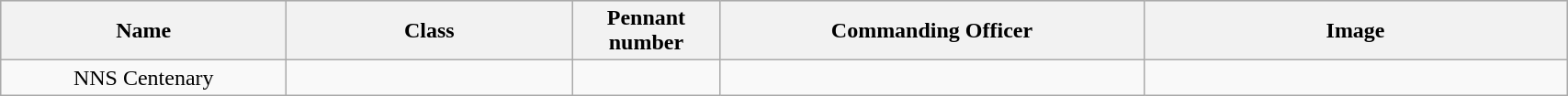<table class="wikitable" style="text-align:center">
<tr style="background:#cccccc">
<th scope="col" style="width: 200px;">Name</th>
<th scope="col" style="width: 200px;">Class</th>
<th scope="col" style="width: 100px;">Pennant number</th>
<th scope="col" style="width: 300px;">Commanding Officer</th>
<th scope="col" style="width: 300px;">Image</th>
</tr>
<tr>
<td>NNS Centenary</td>
<td></td>
<td></td>
<td></td>
<td></td>
</tr>
</table>
